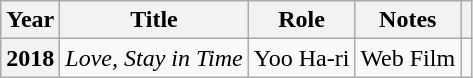<table class="wikitable plainrowheaders sortable">
<tr>
<th scope="col">Year</th>
<th scope="col">Title</th>
<th scope="col">Role</th>
<th scope="col">Notes</th>
<th scope="col" class="unsortable"></th>
</tr>
<tr>
<th scope="row">2018</th>
<td><em>Love, Stay in Time</em></td>
<td>Yoo Ha-ri</td>
<td>Web Film</td>
<td style="text-align:center"></td>
</tr>
</table>
